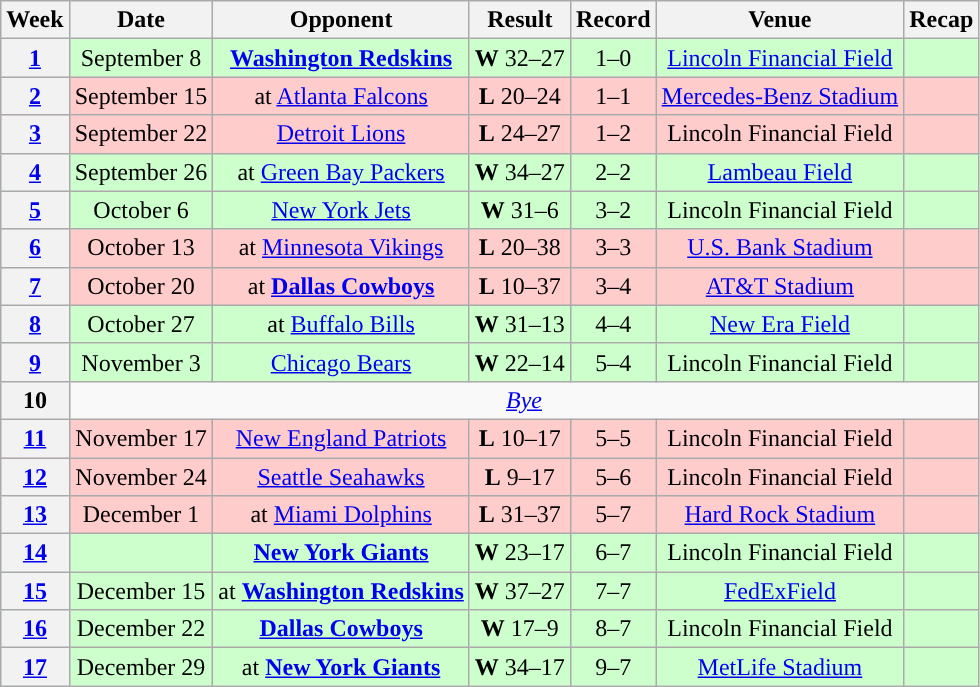<table class="wikitable" style="text-align:center">
<tr>
<th>Week</th>
<th>Date</th>
<th>Opponent</th>
<th>Result</th>
<th>Record</th>
<th>Venue</th>
<th>Recap</th>
</tr>
<tr style="background:#cfc">
<th><a href='#'>1</a></th>
<td>September 8</td>
<td><strong><a href='#'>Washington Redskins</a></strong></td>
<td><strong>W</strong> 32–27</td>
<td>1–0</td>
<td><a href='#'>Lincoln Financial Field</a></td>
<td></td>
</tr>
<tr style="background:#fcc">
<th><a href='#'>2</a></th>
<td>September 15</td>
<td>at <a href='#'>Atlanta Falcons</a></td>
<td><strong>L</strong> 20–24</td>
<td>1–1</td>
<td><a href='#'>Mercedes-Benz Stadium</a></td>
<td></td>
</tr>
<tr style="background:#fcc">
<th><a href='#'>3</a></th>
<td>September 22</td>
<td><a href='#'>Detroit Lions</a></td>
<td><strong>L</strong> 24–27</td>
<td>1–2</td>
<td>Lincoln Financial Field</td>
<td></td>
</tr>
<tr style="background:#cfc">
<th><a href='#'>4</a></th>
<td>September 26</td>
<td>at <a href='#'>Green Bay Packers</a></td>
<td><strong>W</strong> 34–27</td>
<td>2–2</td>
<td><a href='#'>Lambeau Field</a></td>
<td></td>
</tr>
<tr style="background:#cfc">
<th><a href='#'>5</a></th>
<td>October 6</td>
<td><a href='#'>New York Jets</a></td>
<td><strong>W</strong> 31–6</td>
<td>3–2</td>
<td>Lincoln Financial Field</td>
<td></td>
</tr>
<tr style="background:#fcc">
<th><a href='#'>6</a></th>
<td>October 13</td>
<td>at <a href='#'>Minnesota Vikings</a></td>
<td><strong>L</strong> 20–38</td>
<td>3–3</td>
<td><a href='#'>U.S. Bank Stadium</a></td>
<td></td>
</tr>
<tr style="background:#fcc">
<th><a href='#'>7</a></th>
<td>October 20</td>
<td>at <strong><a href='#'>Dallas Cowboys</a></strong></td>
<td><strong>L</strong> 10–37</td>
<td>3–4</td>
<td><a href='#'>AT&T Stadium</a></td>
<td></td>
</tr>
<tr style="background:#cfc">
<th><a href='#'>8</a></th>
<td>October 27</td>
<td>at <a href='#'>Buffalo Bills</a></td>
<td><strong>W</strong> 31–13</td>
<td>4–4</td>
<td><a href='#'>New Era Field</a></td>
<td></td>
</tr>
<tr style="background:#cfc">
<th><a href='#'>9</a></th>
<td>November 3</td>
<td><a href='#'>Chicago Bears</a></td>
<td><strong>W</strong> 22–14</td>
<td>5–4</td>
<td>Lincoln Financial Field</td>
<td></td>
</tr>
<tr>
<th>10</th>
<td colspan="6"><em><a href='#'>Bye</a></em></td>
</tr>
<tr style="background:#fcc">
<th><a href='#'>11</a></th>
<td>November 17</td>
<td><a href='#'>New England Patriots</a></td>
<td><strong>L</strong> 10–17</td>
<td>5–5</td>
<td>Lincoln Financial Field</td>
<td></td>
</tr>
<tr style="background:#fcc">
<th><a href='#'>12</a></th>
<td>November 24</td>
<td><a href='#'>Seattle Seahawks</a></td>
<td><strong>L</strong> 9–17</td>
<td>5–6</td>
<td>Lincoln Financial Field</td>
<td></td>
</tr>
<tr style="background:#fcc">
<th><a href='#'>13</a></th>
<td>December 1</td>
<td>at <a href='#'>Miami Dolphins</a></td>
<td><strong>L</strong> 31–37</td>
<td>5–7</td>
<td><a href='#'>Hard Rock Stadium</a></td>
<td></td>
</tr>
<tr style="background:#cfc">
<th><a href='#'>14</a></th>
<td></td>
<td><strong><a href='#'>New York Giants</a></strong></td>
<td><strong>W</strong> 23–17 </td>
<td>6–7</td>
<td>Lincoln Financial Field</td>
<td></td>
</tr>
<tr style="background:#cfc">
<th><a href='#'>15</a></th>
<td>December 15</td>
<td>at <strong><a href='#'>Washington Redskins</a></strong></td>
<td><strong>W</strong> 37–27</td>
<td>7–7</td>
<td><a href='#'>FedExField</a></td>
<td></td>
</tr>
<tr style="background:#cfc">
<th><a href='#'>16</a></th>
<td>December 22</td>
<td><strong><a href='#'>Dallas Cowboys</a></strong></td>
<td><strong>W</strong> 17–9</td>
<td>8–7</td>
<td>Lincoln Financial Field</td>
<td></td>
</tr>
<tr style="background:#cfc">
<th><a href='#'>17</a></th>
<td>December 29</td>
<td>at <strong><a href='#'>New York Giants</a></strong></td>
<td><strong>W</strong> 34–17</td>
<td>9–7</td>
<td><a href='#'>MetLife Stadium</a></td>
<td></td>
</tr>
</table>
